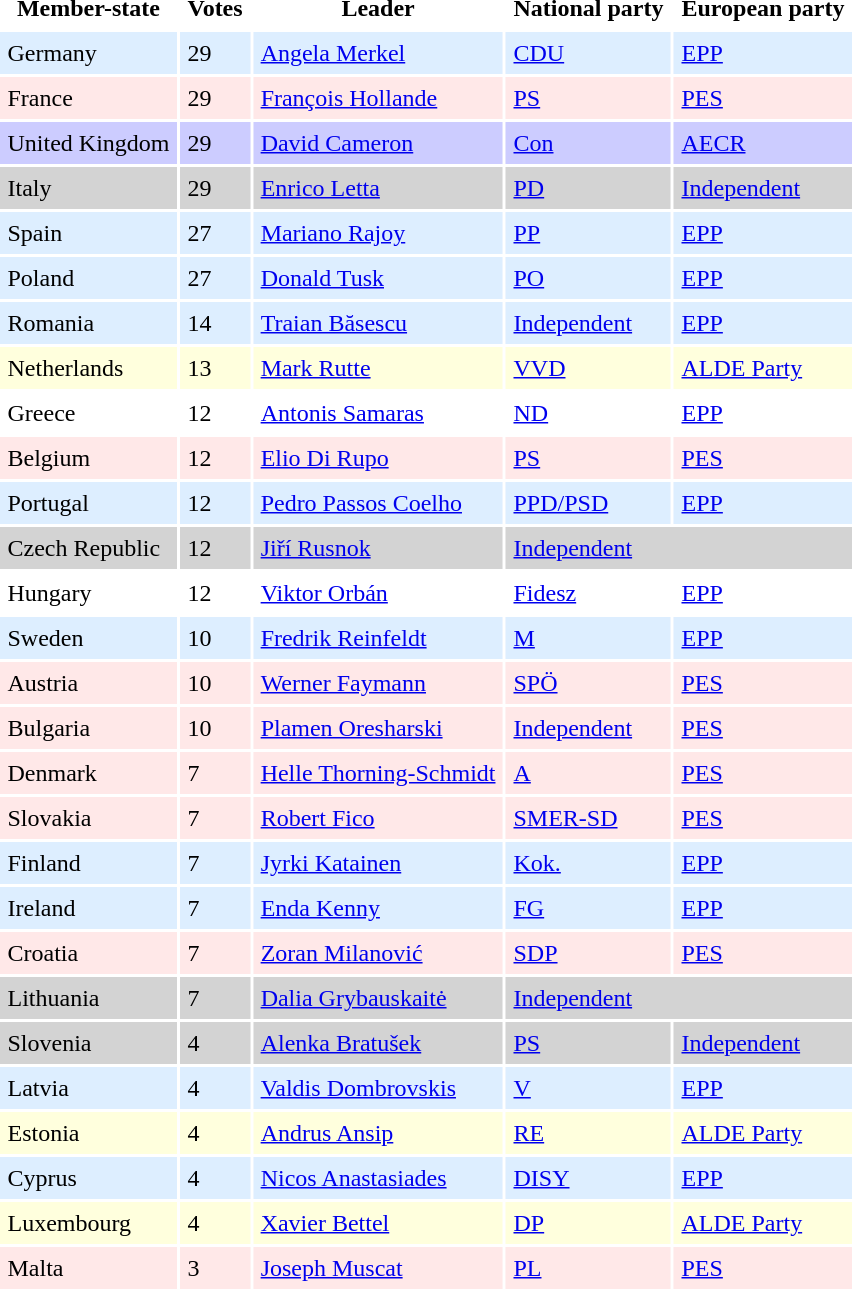<table border=0 cellpadding=5 cellspacing=2>
<tr ----bgcolor=lightgrey>
<th>Member-state</th>
<th>Votes</th>
<th>Leader</th>
<th>National party</th>
<th>European party</th>
</tr>
<tr ---- bgcolor=#DDEEFF>
<td>Germany</td>
<td>29</td>
<td><a href='#'>Angela Merkel</a></td>
<td><a href='#'>CDU</a></td>
<td><a href='#'>EPP</a></td>
</tr>
<tr ---- bgcolor=#FFE8E8>
<td>France</td>
<td>29</td>
<td><a href='#'>François Hollande</a></td>
<td><a href='#'>PS</a></td>
<td><a href='#'>PES</a></td>
</tr>
<tr ---- bgcolor=#CCCCFF>
<td>United Kingdom</td>
<td>29</td>
<td><a href='#'>David Cameron</a></td>
<td><a href='#'>Con</a></td>
<td><a href='#'>AECR</a></td>
</tr>
<tr ---- bgcolor=lightgrey>
<td>Italy</td>
<td>29</td>
<td><a href='#'>Enrico Letta</a></td>
<td><a href='#'>PD</a></td>
<td><a href='#'>Independent</a></td>
</tr>
<tr ---- bgcolor=#DDEEFF>
<td>Spain</td>
<td>27</td>
<td><a href='#'>Mariano Rajoy</a></td>
<td><a href='#'>PP</a></td>
<td><a href='#'>EPP</a></td>
</tr>
<tr ---- bgcolor=#DDEEFF>
<td>Poland</td>
<td>27</td>
<td><a href='#'>Donald Tusk</a></td>
<td><a href='#'>PO</a></td>
<td><a href='#'>EPP</a></td>
</tr>
<tr ---- bgcolor=#DDEEFF>
<td>Romania</td>
<td>14</td>
<td><a href='#'>Traian Băsescu</a></td>
<td><a href='#'>Independent</a></td>
<td><a href='#'>EPP</a></td>
</tr>
<tr ---- bgcolor=#FFFFDD>
<td>Netherlands</td>
<td>13</td>
<td><a href='#'>Mark Rutte</a></td>
<td><a href='#'>VVD</a></td>
<td><a href='#'>ALDE Party</a></td>
</tr>
<tr ----bgcolor=#DDEEFF>
<td>Greece</td>
<td>12</td>
<td><a href='#'>Antonis Samaras</a></td>
<td><a href='#'>ND</a></td>
<td><a href='#'>EPP</a></td>
</tr>
<tr ---- bgcolor=#FFE8E8>
<td>Belgium</td>
<td>12</td>
<td><a href='#'>Elio Di Rupo</a></td>
<td><a href='#'>PS</a></td>
<td><a href='#'>PES</a></td>
</tr>
<tr ---- bgcolor=#DDEEFF>
<td>Portugal</td>
<td>12</td>
<td><a href='#'>Pedro Passos Coelho</a></td>
<td><a href='#'>PPD/PSD</a></td>
<td><a href='#'>EPP</a></td>
</tr>
<tr ---- bgcolor=lightgrey>
<td>Czech Republic</td>
<td>12</td>
<td><a href='#'>Jiří Rusnok</a></td>
<td colspan=2><a href='#'>Independent</a></td>
</tr>
<tr ----bgcolor=#DDEEFF>
<td>Hungary</td>
<td>12</td>
<td><a href='#'>Viktor Orbán</a></td>
<td><a href='#'>Fidesz</a></td>
<td><a href='#'>EPP</a></td>
</tr>
<tr ---- bgcolor=#DDEEFF>
<td>Sweden</td>
<td>10</td>
<td><a href='#'>Fredrik Reinfeldt</a></td>
<td><a href='#'>M</a></td>
<td><a href='#'>EPP</a></td>
</tr>
<tr ---- bgcolor=#FFE8E8>
<td>Austria</td>
<td>10</td>
<td><a href='#'>Werner Faymann</a></td>
<td><a href='#'>SPÖ</a></td>
<td><a href='#'>PES</a></td>
</tr>
<tr ---- bgcolor=#FFE8E8>
<td>Bulgaria</td>
<td>10</td>
<td><a href='#'>Plamen Oresharski</a></td>
<td><a href='#'>Independent</a></td>
<td><a href='#'>PES</a></td>
</tr>
<tr ---- bgcolor=#FFE8E8>
<td>Denmark</td>
<td>7</td>
<td><a href='#'>Helle Thorning-Schmidt</a></td>
<td><a href='#'>A</a></td>
<td><a href='#'>PES</a></td>
</tr>
<tr ---- bgcolor=#FFE8E8>
<td>Slovakia</td>
<td>7</td>
<td><a href='#'>Robert Fico</a></td>
<td><a href='#'>SMER-SD</a></td>
<td><a href='#'>PES</a></td>
</tr>
<tr ---- bgcolor=#DDEEFF>
<td>Finland</td>
<td>7</td>
<td><a href='#'>Jyrki Katainen</a></td>
<td><a href='#'>Kok.</a></td>
<td><a href='#'>EPP</a></td>
</tr>
<tr ---- bgcolor=#DDEEFF>
<td>Ireland</td>
<td>7</td>
<td><a href='#'>Enda Kenny</a></td>
<td><a href='#'>FG</a></td>
<td><a href='#'>EPP</a></td>
</tr>
<tr ---- bgcolor=#FFE8E8>
<td>Croatia</td>
<td>7</td>
<td><a href='#'>Zoran Milanović</a></td>
<td><a href='#'>SDP</a></td>
<td><a href='#'>PES</a></td>
</tr>
<tr ---- bgcolor=lightgrey>
<td>Lithuania</td>
<td>7</td>
<td><a href='#'>Dalia Grybauskaitė</a></td>
<td colspan=2><a href='#'>Independent</a></td>
</tr>
<tr ---- bgcolor=lightgrey>
<td>Slovenia</td>
<td>4</td>
<td><a href='#'>Alenka Bratušek</a></td>
<td><a href='#'>PS</a></td>
<td><a href='#'>Independent</a></td>
</tr>
<tr ---- bgcolor=#DDEEFF>
<td>Latvia</td>
<td>4</td>
<td><a href='#'>Valdis Dombrovskis</a></td>
<td><a href='#'>V</a></td>
<td><a href='#'>EPP</a></td>
</tr>
<tr ---- bgcolor=#FFFFDD>
<td>Estonia</td>
<td>4</td>
<td><a href='#'>Andrus Ansip</a></td>
<td><a href='#'>RE</a></td>
<td><a href='#'>ALDE Party</a></td>
</tr>
<tr ---- bgcolor=#DDEEFF>
<td>Cyprus</td>
<td>4</td>
<td><a href='#'>Nicos Anastasiades</a></td>
<td><a href='#'>DISY</a></td>
<td><a href='#'>EPP</a></td>
</tr>
<tr ---- bgcolor=#FFFFDD>
<td>Luxembourg</td>
<td>4</td>
<td><a href='#'>Xavier Bettel</a></td>
<td><a href='#'>DP</a></td>
<td><a href='#'>ALDE Party</a></td>
</tr>
<tr ---- bgcolor=#FFE8E8>
<td>Malta</td>
<td>3</td>
<td><a href='#'>Joseph Muscat</a></td>
<td><a href='#'>PL</a></td>
<td><a href='#'>PES</a></td>
</tr>
</table>
